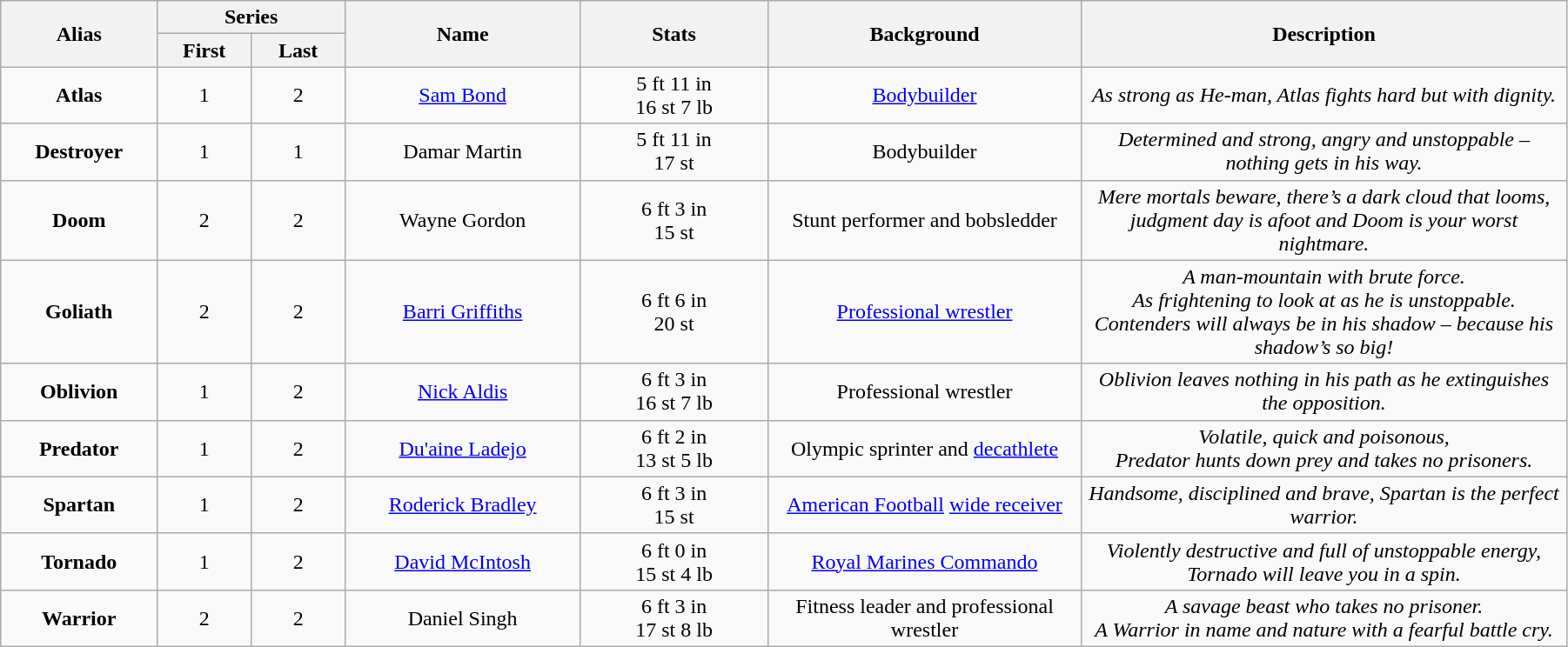<table class="wikitable" style="text-align:center;width:95%;">
<tr>
<th width="10%" rowspan="2">Alias</th>
<th colspan="2">Series</th>
<th width="15%" rowspan="2">Name</th>
<th width="12%" rowspan="2">Stats</th>
<th width="20%" rowspan="2">Background</th>
<th width="35%" rowspan="2">Description</th>
</tr>
<tr>
<th width="6%">First</th>
<th width="6%">Last</th>
</tr>
<tr>
<td><strong>Atlas</strong></td>
<td>1</td>
<td>2</td>
<td><a href='#'>Sam Bond</a></td>
<td>5 ft 11 in<br>16 st 7 lb</td>
<td><a href='#'>Bodybuilder</a></td>
<td><em>As strong as He-man, Atlas fights hard but with dignity.</em></td>
</tr>
<tr>
<td><strong>Destroyer</strong></td>
<td>1</td>
<td>1</td>
<td>Damar Martin</td>
<td>5 ft 11 in<br>17 st</td>
<td>Bodybuilder</td>
<td><em>Determined and strong, angry and unstoppable – nothing gets in his way.</em></td>
</tr>
<tr>
<td><strong>Doom</strong></td>
<td>2</td>
<td>2</td>
<td>Wayne Gordon</td>
<td>6 ft 3 in<br>15 st</td>
<td>Stunt performer and bobsledder</td>
<td><em>Mere mortals beware, there’s a dark cloud that looms, judgment day is afoot and Doom is your worst nightmare.</em></td>
</tr>
<tr>
<td><strong>Goliath</strong></td>
<td>2</td>
<td>2</td>
<td><a href='#'>Barri Griffiths</a></td>
<td>6 ft 6 in<br>20 st</td>
<td><a href='#'>Professional wrestler</a></td>
<td><em>A man-mountain with brute force.</em><br><em>As frightening to look at as he is unstoppable.</em><br><em>Contenders will always be in his shadow – because his shadow’s so big!</em></td>
</tr>
<tr>
<td><strong>Oblivion</strong></td>
<td>1</td>
<td>2</td>
<td><a href='#'>Nick Aldis</a></td>
<td>6 ft 3 in<br>16 st 7 lb</td>
<td>Professional wrestler</td>
<td><em>Oblivion leaves nothing in his path as he extinguishes the opposition.</em></td>
</tr>
<tr>
<td><strong>Predator</strong></td>
<td>1</td>
<td>2</td>
<td><a href='#'>Du'aine Ladejo</a></td>
<td>6 ft 2 in<br>13 st 5 lb</td>
<td>Olympic sprinter and <a href='#'>decathlete</a></td>
<td><em>Volatile, quick and poisonous,<br>Predator hunts down prey and takes no prisoners.</em></td>
</tr>
<tr>
<td><strong>Spartan</strong></td>
<td>1</td>
<td>2</td>
<td><a href='#'>Roderick Bradley</a></td>
<td>6 ft 3 in<br>15 st</td>
<td><a href='#'>American Football</a> <a href='#'>wide receiver</a></td>
<td><em>Handsome, disciplined and brave, Spartan is the perfect warrior.</em></td>
</tr>
<tr>
<td><strong>Tornado</strong></td>
<td>1</td>
<td>2</td>
<td><a href='#'>David McIntosh</a></td>
<td>6 ft 0 in<br>15 st 4 lb</td>
<td><a href='#'>Royal Marines Commando</a></td>
<td><em>Violently destructive and full of unstoppable energy,<br>Tornado will leave you in a spin.</em></td>
</tr>
<tr>
<td><strong>Warrior</strong></td>
<td>2</td>
<td>2</td>
<td>Daniel Singh</td>
<td>6 ft 3 in<br>17 st 8 lb</td>
<td>Fitness leader and professional wrestler</td>
<td><em>A savage beast who takes no prisoner.<br>A Warrior in name and nature with a fearful battle cry.</em></td>
</tr>
</table>
